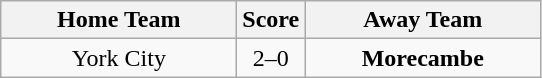<table class="wikitable" style="text-align:center">
<tr>
<th width=150>Home Team</th>
<th width=20>Score</th>
<th width=150>Away Team</th>
</tr>
<tr>
<td>York City</td>
<td>2–0</td>
<td><strong>Morecambe</strong></td>
</tr>
</table>
